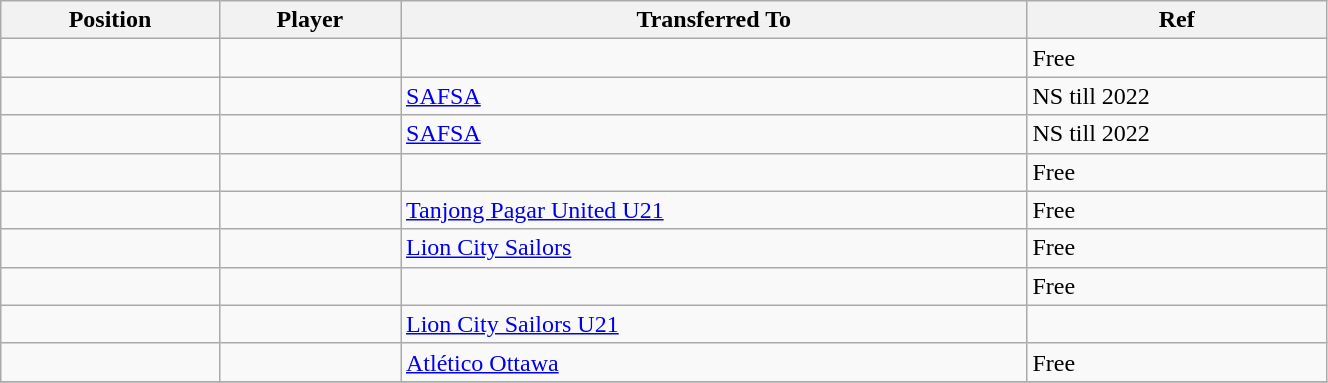<table class="wikitable sortable" style="width:70%; text-align:center; font-size:100%; text-align:left;">
<tr>
<th><strong>Position</strong></th>
<th><strong>Player</strong></th>
<th><strong>Transferred To</strong></th>
<th><strong>Ref</strong></th>
</tr>
<tr>
<td></td>
<td></td>
<td></td>
<td>Free</td>
</tr>
<tr>
<td></td>
<td></td>
<td> <a href='#'>SAFSA</a></td>
<td>NS till 2022 </td>
</tr>
<tr>
<td></td>
<td></td>
<td> <a href='#'>SAFSA</a></td>
<td>NS till 2022 </td>
</tr>
<tr>
<td></td>
<td></td>
<td></td>
<td>Free </td>
</tr>
<tr>
<td></td>
<td></td>
<td> <a href='#'>Tanjong Pagar United U21</a></td>
<td>Free</td>
</tr>
<tr>
<td></td>
<td></td>
<td> <a href='#'>Lion City Sailors</a></td>
<td>Free </td>
</tr>
<tr>
<td></td>
<td></td>
<td></td>
<td>Free </td>
</tr>
<tr>
<td></td>
<td></td>
<td> <a href='#'>Lion City Sailors U21</a></td>
<td></td>
</tr>
<tr>
<td></td>
<td></td>
<td> <a href='#'>Atlético Ottawa</a></td>
<td>Free </td>
</tr>
<tr>
</tr>
</table>
